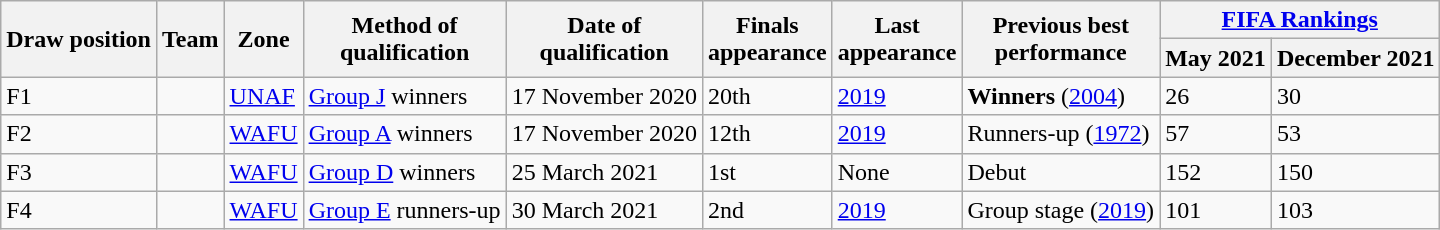<table class="wikitable sortable">
<tr>
<th rowspan=2>Draw position</th>
<th rowspan=2>Team</th>
<th rowspan=2>Zone</th>
<th rowspan=2>Method of<br>qualification</th>
<th rowspan=2>Date of<br>qualification</th>
<th rowspan=2>Finals<br>appearance</th>
<th rowspan=2>Last<br>appearance</th>
<th rowspan=2>Previous best<br>performance</th>
<th colspan=2><a href='#'>FIFA Rankings</a></th>
</tr>
<tr>
<th>May 2021</th>
<th>December 2021</th>
</tr>
<tr>
<td>F1</td>
<td style=white-space:nowrap></td>
<td><a href='#'>UNAF</a></td>
<td data-sort-value="*"><a href='#'>Group J</a> winners</td>
<td data-sort-value="3">17 November 2020</td>
<td>20th</td>
<td><a href='#'>2019</a></td>
<td data-sort-value="1.1"><strong>Winners</strong> (<a href='#'>2004</a>)</td>
<td>26</td>
<td>30</td>
</tr>
<tr>
<td>F2</td>
<td style=white-space:nowrap></td>
<td><a href='#'>WAFU</a></td>
<td data-sort-value="G2"><a href='#'>Group A</a> winners</td>
<td data-sort-value="21">17 November 2020</td>
<td>12th</td>
<td><a href='#'>2019</a></td>
<td data-sort-value="1.2">Runners-up (<a href='#'>1972</a>)</td>
<td>57</td>
<td>53</td>
</tr>
<tr>
<td>F3</td>
<td style=white-space:nowrap></td>
<td><a href='#'>WAFU</a></td>
<td data-sort-value="L1"><a href='#'>Group D</a> winners</td>
<td data-sort-value="7">25 March 2021</td>
<td>1st</td>
<td>None</td>
<td data-sort-value="2">Debut</td>
<td>152</td>
<td>150</td>
</tr>
<tr>
<td>F4</td>
<td style=white-space:nowrap></td>
<td><a href='#'>WAFU</a></td>
<td data-sort-value="G1"><a href='#'>Group E</a> runners-up</td>
<td data-sort-value="20">30 March 2021</td>
<td>2nd</td>
<td><a href='#'>2019</a></td>
<td data-sort-value="9">Group stage (<a href='#'>2019</a>)</td>
<td>101</td>
<td>103</td>
</tr>
</table>
